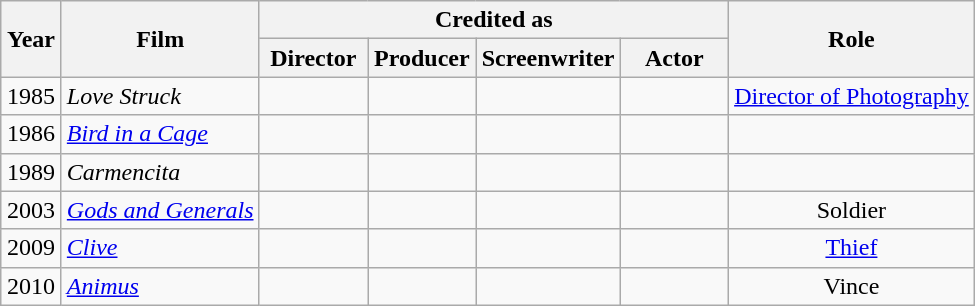<table class="wikitable">
<tr>
<th rowspan="2" width="33">Year</th>
<th rowspan="2">Film</th>
<th colspan="4">Credited as</th>
<th rowspan="2">Role</th>
</tr>
<tr>
<th width=65>Director</th>
<th width=65>Producer</th>
<th width=65>Screenwriter</th>
<th width=65>Actor</th>
</tr>
<tr align="center">
<td align="center">1985</td>
<td align="left"><em>Love Struck</em></td>
<td></td>
<td></td>
<td></td>
<td></td>
<td><a href='#'>Director of Photography</a></td>
</tr>
<tr align="center">
<td align="center">1986</td>
<td align="left"><em><a href='#'>Bird in a Cage</a></em></td>
<td></td>
<td></td>
<td></td>
<td></td>
<td></td>
</tr>
<tr align="center">
<td align="center">1989</td>
<td align="left"><em>Carmencita</em></td>
<td></td>
<td></td>
<td></td>
<td></td>
<td></td>
</tr>
<tr align="center">
<td align="center">2003</td>
<td align="left"><em><a href='#'>Gods and Generals</a></em></td>
<td></td>
<td></td>
<td></td>
<td></td>
<td>Soldier</td>
</tr>
<tr align="center">
<td align="center">2009</td>
<td align="left"><em><a href='#'>Clive</a></em></td>
<td></td>
<td></td>
<td></td>
<td></td>
<td><a href='#'>Thief</a></td>
</tr>
<tr align="center">
<td align="center">2010</td>
<td align="left"><em><a href='#'>Animus</a></em></td>
<td></td>
<td></td>
<td></td>
<td></td>
<td>Vince</td>
</tr>
</table>
